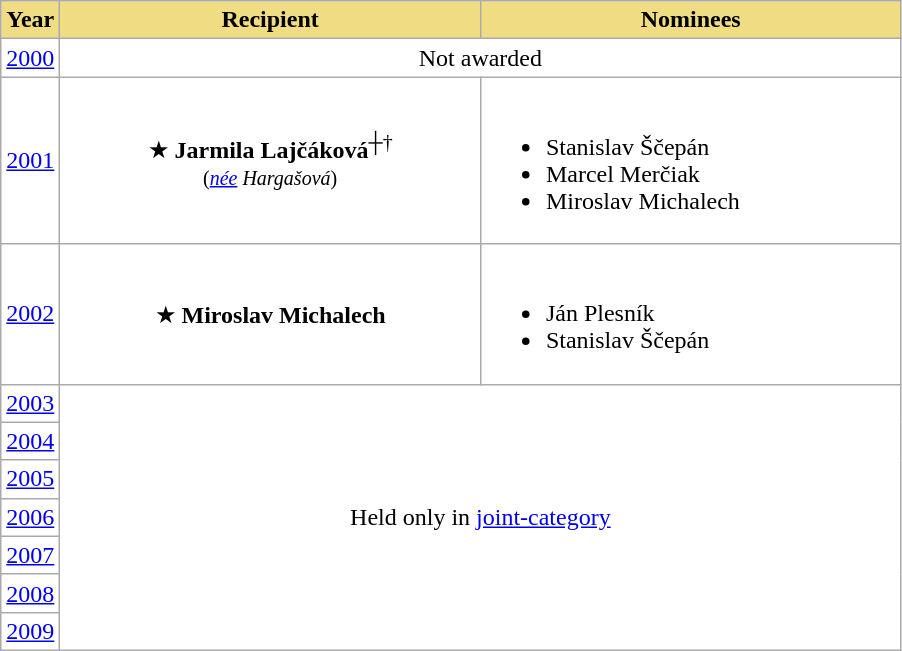<table class=wikitable sortable style="background:white">
<tr>
<th style=background:#F0DC82>Year</th>
<th style=background:#F0DC82 width=273>Recipient</th>
<th style=background:#F0DC82 width=273>Nominees</th>
</tr>
<tr>
<td><a href='#'>2000</a></td>
<td align=center colspan=2>Not awarded</td>
</tr>
<tr>
<td><a href='#'>2001</a></td>
<td align=center>★ <strong>Jarmila Lajčáková</strong><sup>┼†</sup> <br><small>(<em><a href='#'>née</a> Hargašová</em>)</small></td>
<td><br><ul><li>Stanislav Ščepán</li><li>Marcel Merčiak</li><li>Miroslav Michalech</li></ul></td>
</tr>
<tr>
<td><a href='#'>2002</a></td>
<td align=center>★ <strong>Miroslav Michalech</strong></td>
<td><br><ul><li>Ján Plesník</li><li>Stanislav Ščepán</li></ul></td>
</tr>
<tr>
<td><a href='#'>2003</a></td>
<td align=center rowspan=7 colspan=2>Held only in <a href='#'>joint-category</a></td>
</tr>
<tr>
<td><a href='#'>2004</a></td>
</tr>
<tr>
<td><a href='#'>2005</a></td>
</tr>
<tr>
<td><a href='#'>2006</a></td>
</tr>
<tr>
<td><a href='#'>2007</a></td>
</tr>
<tr>
<td><a href='#'>2008</a></td>
</tr>
<tr>
<td><a href='#'>2009</a></td>
</tr>
</table>
